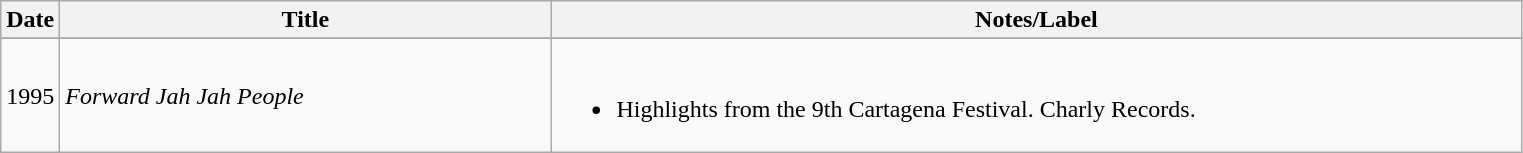<table class="wikitable plainrowheaders" style="text-align:left;">
<tr>
<th style="width:2em;">Date</th>
<th style="width:20em;">Title</th>
<th style="width:40em;">Notes/Label</th>
</tr>
<tr>
</tr>
<tr>
<td>1995</td>
<td><em>Forward Jah Jah People</em></td>
<td><br><ul><li>Highlights from the 9th Cartagena Festival. Charly Records.</li></ul></td>
</tr>
</table>
